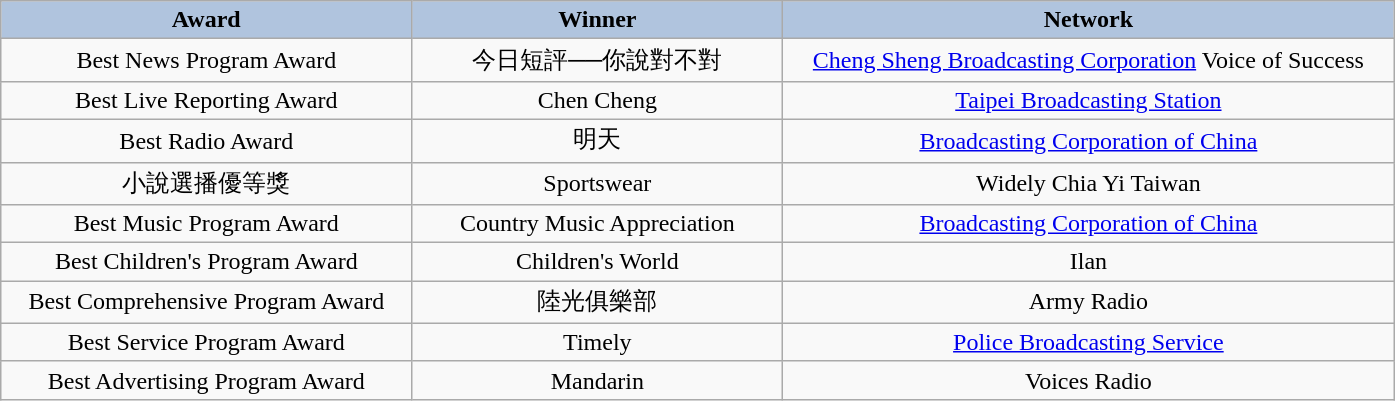<table class="wikitable" style="text-align:center;">
<tr>
<th style="width:200pt; background:LightSteelBlue;">Award</th>
<th style="width:180pt; background:LightSteelBlue;">Winner</th>
<th style="width:300pt; background:LightSteelBlue;">Network</th>
</tr>
<tr>
<td>Best News Program Award</td>
<td>今日短評──你說對不對</td>
<td><a href='#'>Cheng Sheng Broadcasting Corporation</a> Voice of Success</td>
</tr>
<tr>
<td>Best Live Reporting Award</td>
<td>Chen Cheng</td>
<td><a href='#'>Taipei Broadcasting Station</a></td>
</tr>
<tr>
<td>Best Radio Award</td>
<td>明天</td>
<td><a href='#'>Broadcasting Corporation of China</a></td>
</tr>
<tr>
<td>小說選播優等獎</td>
<td>Sportswear</td>
<td>Widely Chia Yi Taiwan</td>
</tr>
<tr>
<td>Best Music Program Award</td>
<td>Country Music Appreciation</td>
<td><a href='#'>Broadcasting Corporation of China</a></td>
</tr>
<tr>
<td>Best Children's Program Award</td>
<td>Children's World</td>
<td>Ilan</td>
</tr>
<tr>
<td>Best Comprehensive Program Award</td>
<td>陸光俱樂部</td>
<td>Army Radio</td>
</tr>
<tr>
<td>Best Service Program Award</td>
<td>Timely</td>
<td><a href='#'>Police Broadcasting Service</a></td>
</tr>
<tr>
<td>Best Advertising Program Award</td>
<td>Mandarin</td>
<td>Voices Radio</td>
</tr>
</table>
